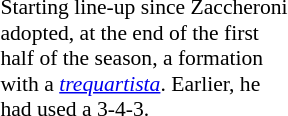<table class="toccolours" style="float: right; width: 200px; margin-left: 1em; margin-bottom: 0.5em;">
<tr>
<td><div><br>










 

 

 

 

 

 
</div></td>
</tr>
<tr>
<td style="font-size:90%">Starting line-up since Zaccheroni adopted, at the end of the first half of the season, a formation with a <em><a href='#'>trequartista</a></em>. Earlier, he had used a 3-4-3.</td>
</tr>
</table>
